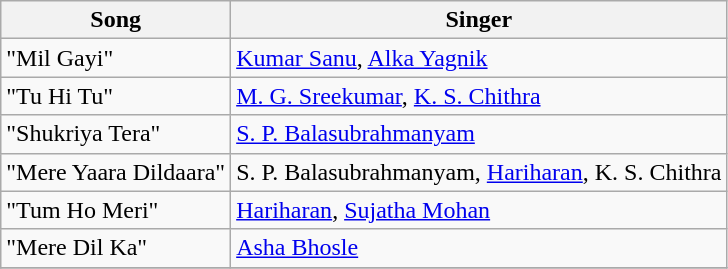<table class="wikitable">
<tr>
<th>Song</th>
<th>Singer</th>
</tr>
<tr>
<td>"Mil Gayi"</td>
<td><a href='#'>Kumar Sanu</a>, <a href='#'>Alka Yagnik</a></td>
</tr>
<tr>
<td>"Tu Hi Tu"</td>
<td><a href='#'>M. G. Sreekumar</a>, <a href='#'>K. S. Chithra</a></td>
</tr>
<tr>
<td>"Shukriya Tera"</td>
<td><a href='#'>S. P. Balasubrahmanyam</a></td>
</tr>
<tr>
<td>"Mere Yaara Dildaara"</td>
<td>S. P. Balasubrahmanyam, <a href='#'>Hariharan</a>, K. S. Chithra</td>
</tr>
<tr>
<td>"Tum Ho Meri"</td>
<td><a href='#'>Hariharan</a>, <a href='#'>Sujatha Mohan</a></td>
</tr>
<tr>
<td>"Mere Dil Ka"</td>
<td><a href='#'>Asha Bhosle</a></td>
</tr>
<tr>
</tr>
</table>
